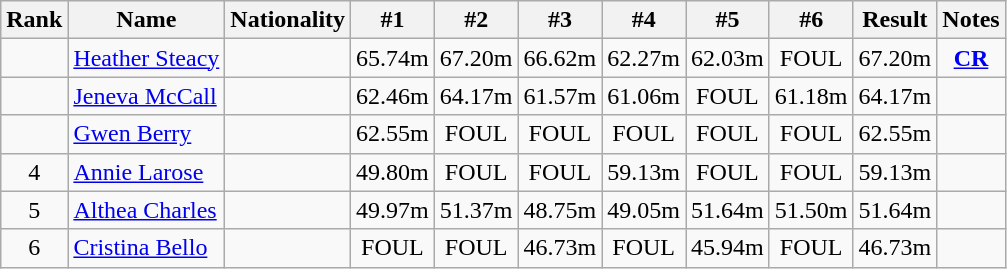<table class="wikitable sortable" style="text-align:center">
<tr>
<th>Rank</th>
<th>Name</th>
<th>Nationality</th>
<th>#1</th>
<th>#2</th>
<th>#3</th>
<th>#4</th>
<th>#5</th>
<th>#6</th>
<th>Result</th>
<th>Notes</th>
</tr>
<tr>
<td></td>
<td align=left><a href='#'>Heather Steacy</a></td>
<td align=left></td>
<td>65.74m</td>
<td>67.20m</td>
<td>66.62m</td>
<td>62.27m</td>
<td>62.03m</td>
<td>FOUL</td>
<td>67.20m</td>
<td><a href='#'><strong>CR</strong></a></td>
</tr>
<tr>
<td></td>
<td align=left><a href='#'>Jeneva McCall</a></td>
<td align=left></td>
<td>62.46m</td>
<td>64.17m</td>
<td>61.57m</td>
<td>61.06m</td>
<td>FOUL</td>
<td>61.18m</td>
<td>64.17m</td>
<td></td>
</tr>
<tr>
<td></td>
<td align=left><a href='#'>Gwen Berry</a></td>
<td align=left></td>
<td>62.55m</td>
<td>FOUL</td>
<td>FOUL</td>
<td>FOUL</td>
<td>FOUL</td>
<td>FOUL</td>
<td>62.55m</td>
<td></td>
</tr>
<tr>
<td>4</td>
<td align=left><a href='#'>Annie Larose</a></td>
<td align=left></td>
<td>49.80m</td>
<td>FOUL</td>
<td>FOUL</td>
<td>59.13m</td>
<td>FOUL</td>
<td>FOUL</td>
<td>59.13m</td>
<td></td>
</tr>
<tr>
<td>5</td>
<td align=left><a href='#'>Althea Charles</a></td>
<td align=left></td>
<td>49.97m</td>
<td>51.37m</td>
<td>48.75m</td>
<td>49.05m</td>
<td>51.64m</td>
<td>51.50m</td>
<td>51.64m</td>
<td></td>
</tr>
<tr>
<td>6</td>
<td align=left><a href='#'>Cristina Bello</a></td>
<td align=left></td>
<td>FOUL</td>
<td>FOUL</td>
<td>46.73m</td>
<td>FOUL</td>
<td>45.94m</td>
<td>FOUL</td>
<td>46.73m</td>
<td></td>
</tr>
</table>
